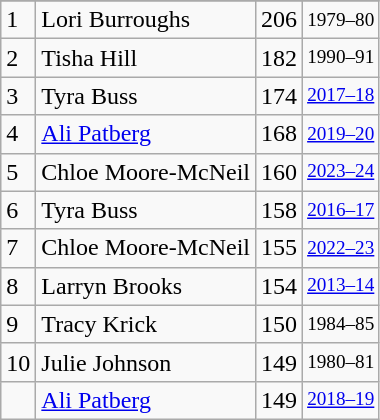<table class="wikitable">
<tr>
</tr>
<tr>
<td>1</td>
<td>Lori Burroughs</td>
<td>206</td>
<td style="font-size:80%;">1979–80</td>
</tr>
<tr>
<td>2</td>
<td>Tisha Hill</td>
<td>182</td>
<td style="font-size:80%;">1990–91</td>
</tr>
<tr>
<td>3</td>
<td>Tyra Buss</td>
<td>174</td>
<td style="font-size:80%;"><a href='#'>2017–18</a></td>
</tr>
<tr>
<td>4</td>
<td><a href='#'>Ali Patberg</a></td>
<td>168</td>
<td style="font-size:80%;"><a href='#'>2019–20</a></td>
</tr>
<tr>
<td>5</td>
<td>Chloe Moore-McNeil</td>
<td>160</td>
<td style="font-size:80%;"><a href='#'>2023–24</a></td>
</tr>
<tr>
<td>6</td>
<td>Tyra Buss</td>
<td>158</td>
<td style="font-size:80%;"><a href='#'>2016–17</a></td>
</tr>
<tr>
<td>7</td>
<td>Chloe Moore-McNeil</td>
<td>155</td>
<td style="font-size:80%;"><a href='#'>2022–23</a></td>
</tr>
<tr>
<td>8</td>
<td>Larryn Brooks</td>
<td>154</td>
<td style="font-size:80%;"><a href='#'>2013–14</a></td>
</tr>
<tr>
<td>9</td>
<td>Tracy Krick</td>
<td>150</td>
<td style="font-size:80%;">1984–85</td>
</tr>
<tr>
<td>10</td>
<td>Julie Johnson</td>
<td>149</td>
<td style="font-size:80%;">1980–81</td>
</tr>
<tr>
<td></td>
<td><a href='#'>Ali Patberg</a></td>
<td>149</td>
<td style="font-size:80%;"><a href='#'>2018–19</a></td>
</tr>
</table>
